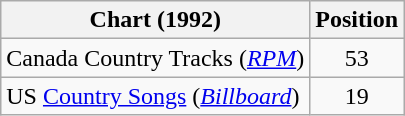<table class="wikitable sortable">
<tr>
<th scope="col">Chart (1992)</th>
<th scope="col">Position</th>
</tr>
<tr>
<td>Canada Country Tracks (<em><a href='#'>RPM</a></em>)</td>
<td align="center">53</td>
</tr>
<tr>
<td>US <a href='#'>Country Songs</a> (<em><a href='#'>Billboard</a></em>)</td>
<td align="center">19</td>
</tr>
</table>
